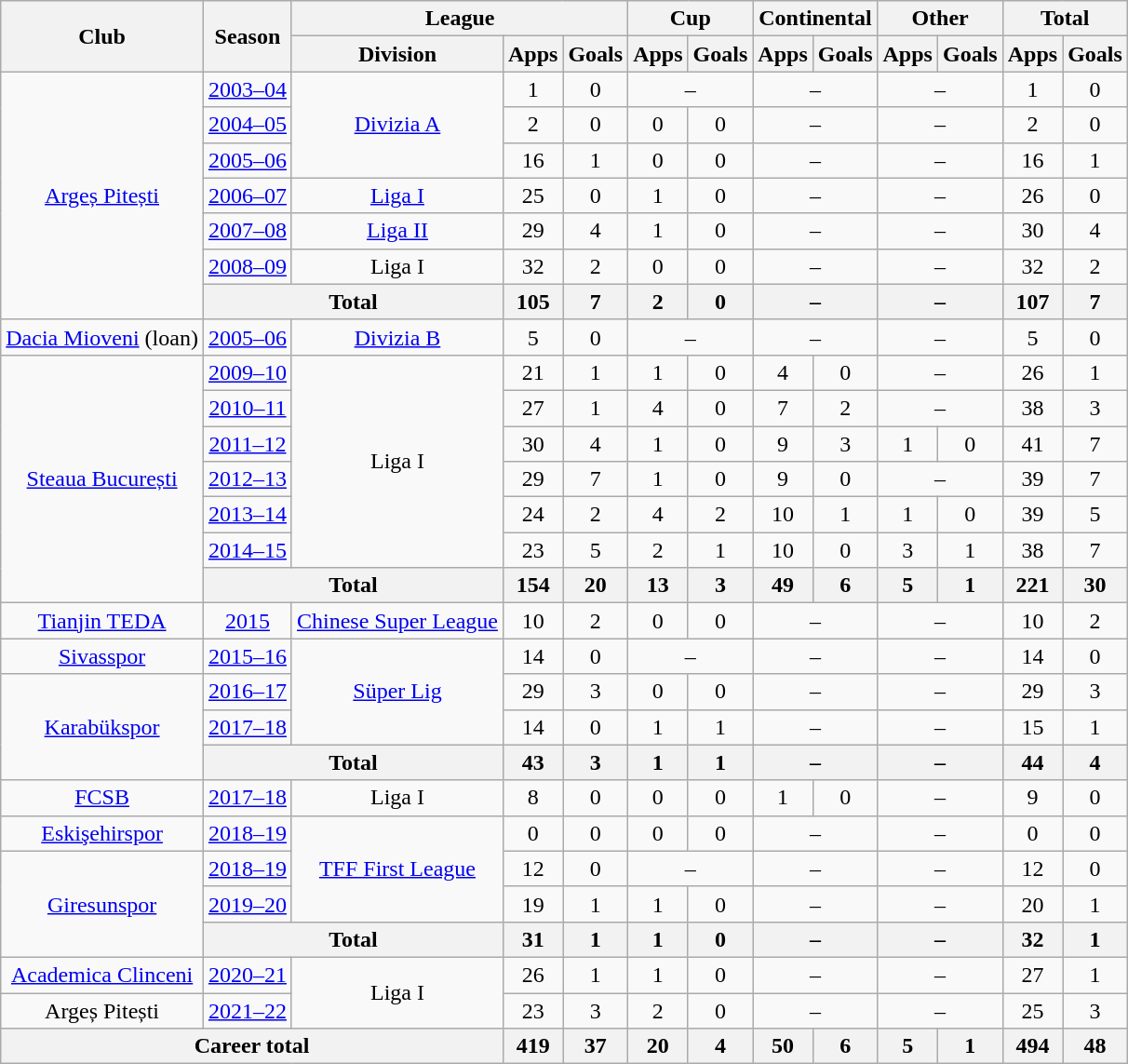<table class="wikitable" style="text-align:center">
<tr>
<th rowspan=2>Club</th>
<th rowspan=2>Season</th>
<th colspan=3>League</th>
<th colspan=2>Cup</th>
<th colspan=2>Continental</th>
<th colspan=2>Other</th>
<th colspan=2>Total</th>
</tr>
<tr>
<th>Division</th>
<th>Apps</th>
<th>Goals</th>
<th>Apps</th>
<th>Goals</th>
<th>Apps</th>
<th>Goals</th>
<th>Apps</th>
<th>Goals</th>
<th>Apps</th>
<th>Goals</th>
</tr>
<tr>
<td rowspan=7><a href='#'>Argeș Pitești</a></td>
<td><a href='#'>2003–04</a></td>
<td rowspan=3><a href='#'>Divizia A</a></td>
<td>1</td>
<td>0</td>
<td colspan="2">–</td>
<td colspan="2">–</td>
<td colspan="2">–</td>
<td>1</td>
<td>0</td>
</tr>
<tr>
<td><a href='#'>2004–05</a></td>
<td>2</td>
<td>0</td>
<td>0</td>
<td>0</td>
<td colspan="2">–</td>
<td colspan="2">–</td>
<td>2</td>
<td>0</td>
</tr>
<tr>
<td><a href='#'>2005–06</a></td>
<td>16</td>
<td>1</td>
<td>0</td>
<td>0</td>
<td colspan="2">–</td>
<td colspan="2">–</td>
<td>16</td>
<td>1</td>
</tr>
<tr>
<td><a href='#'>2006–07</a></td>
<td rowspan=1><a href='#'>Liga I</a></td>
<td>25</td>
<td>0</td>
<td>1</td>
<td>0</td>
<td colspan="2">–</td>
<td colspan="2">–</td>
<td>26</td>
<td>0</td>
</tr>
<tr>
<td><a href='#'>2007–08</a></td>
<td rowspan=1><a href='#'>Liga II</a></td>
<td>29</td>
<td>4</td>
<td>1</td>
<td>0</td>
<td colspan="2">–</td>
<td colspan="2">–</td>
<td>30</td>
<td>4</td>
</tr>
<tr>
<td><a href='#'>2008–09</a></td>
<td rowspan=1>Liga I</td>
<td>32</td>
<td>2</td>
<td>0</td>
<td>0</td>
<td colspan="2">–</td>
<td colspan="2">–</td>
<td>32</td>
<td>2</td>
</tr>
<tr>
<th colspan=2>Total</th>
<th>105</th>
<th>7</th>
<th>2</th>
<th>0</th>
<th colspan="2">–</th>
<th colspan="2">–</th>
<th>107</th>
<th>7</th>
</tr>
<tr>
<td><a href='#'>Dacia Mioveni</a> (loan)</td>
<td><a href='#'>2005–06</a></td>
<td rowspan=1><a href='#'>Divizia B</a></td>
<td>5</td>
<td>0</td>
<td colspan="2">–</td>
<td colspan="2">–</td>
<td colspan="2">–</td>
<td>5</td>
<td>0</td>
</tr>
<tr>
<td rowspan=7><a href='#'>Steaua București</a></td>
<td><a href='#'>2009–10</a></td>
<td rowspan=6>Liga I</td>
<td>21</td>
<td>1</td>
<td>1</td>
<td>0</td>
<td>4</td>
<td>0</td>
<td colspan="2">–</td>
<td>26</td>
<td>1</td>
</tr>
<tr>
<td><a href='#'>2010–11</a></td>
<td>27</td>
<td>1</td>
<td>4</td>
<td>0</td>
<td>7</td>
<td>2</td>
<td colspan="2">–</td>
<td>38</td>
<td>3</td>
</tr>
<tr>
<td><a href='#'>2011–12</a></td>
<td>30</td>
<td>4</td>
<td>1</td>
<td>0</td>
<td>9</td>
<td>3</td>
<td>1</td>
<td>0</td>
<td>41</td>
<td>7</td>
</tr>
<tr>
<td><a href='#'>2012–13</a></td>
<td>29</td>
<td>7</td>
<td>1</td>
<td>0</td>
<td>9</td>
<td>0</td>
<td colspan="2">–</td>
<td>39</td>
<td>7</td>
</tr>
<tr>
<td><a href='#'>2013–14</a></td>
<td>24</td>
<td>2</td>
<td>4</td>
<td>2</td>
<td>10</td>
<td>1</td>
<td>1</td>
<td>0</td>
<td>39</td>
<td>5</td>
</tr>
<tr>
<td><a href='#'>2014–15</a></td>
<td>23</td>
<td>5</td>
<td>2</td>
<td>1</td>
<td>10</td>
<td>0</td>
<td>3</td>
<td>1</td>
<td>38</td>
<td>7</td>
</tr>
<tr>
<th colspan=2>Total</th>
<th>154</th>
<th>20</th>
<th>13</th>
<th>3</th>
<th>49</th>
<th>6</th>
<th>5</th>
<th>1</th>
<th>221</th>
<th>30</th>
</tr>
<tr>
<td><a href='#'>Tianjin TEDA</a></td>
<td><a href='#'>2015</a></td>
<td rowspan=1><a href='#'>Chinese Super League</a></td>
<td>10</td>
<td>2</td>
<td>0</td>
<td>0</td>
<td colspan="2">–</td>
<td colspan="2">–</td>
<td>10</td>
<td>2</td>
</tr>
<tr>
<td><a href='#'>Sivasspor</a></td>
<td><a href='#'>2015–16</a></td>
<td rowspan=3><a href='#'>Süper Lig</a></td>
<td>14</td>
<td>0</td>
<td colspan="2">–</td>
<td colspan="2">–</td>
<td colspan="2">–</td>
<td>14</td>
<td>0</td>
</tr>
<tr>
<td rowspan=3><a href='#'>Karabükspor</a></td>
<td><a href='#'>2016–17</a></td>
<td>29</td>
<td>3</td>
<td>0</td>
<td>0</td>
<td colspan="2">–</td>
<td colspan="2">–</td>
<td>29</td>
<td>3</td>
</tr>
<tr>
<td><a href='#'>2017–18</a></td>
<td>14</td>
<td>0</td>
<td>1</td>
<td>1</td>
<td colspan="2">–</td>
<td colspan="2">–</td>
<td>15</td>
<td>1</td>
</tr>
<tr>
<th colspan=2>Total</th>
<th>43</th>
<th>3</th>
<th>1</th>
<th>1</th>
<th colspan="2">–</th>
<th colspan="2">–</th>
<th>44</th>
<th>4</th>
</tr>
<tr>
<td><a href='#'>FCSB</a></td>
<td><a href='#'>2017–18</a></td>
<td rowspan=1>Liga I</td>
<td>8</td>
<td>0</td>
<td>0</td>
<td>0</td>
<td>1</td>
<td>0</td>
<td colspan="2">–</td>
<td>9</td>
<td>0</td>
</tr>
<tr>
<td><a href='#'>Eskişehirspor</a></td>
<td><a href='#'>2018–19</a></td>
<td rowspan=3><a href='#'>TFF First League</a></td>
<td>0</td>
<td>0</td>
<td>0</td>
<td>0</td>
<td colspan="2">–</td>
<td colspan="2">–</td>
<td>0</td>
<td>0</td>
</tr>
<tr>
<td rowspan=3><a href='#'>Giresunspor</a></td>
<td><a href='#'>2018–19</a></td>
<td>12</td>
<td>0</td>
<td colspan="2">–</td>
<td colspan="2">–</td>
<td colspan="2">–</td>
<td>12</td>
<td>0</td>
</tr>
<tr>
<td><a href='#'>2019–20</a></td>
<td>19</td>
<td>1</td>
<td>1</td>
<td>0</td>
<td colspan="2">–</td>
<td colspan="2">–</td>
<td>20</td>
<td>1</td>
</tr>
<tr>
<th colspan=2>Total</th>
<th>31</th>
<th>1</th>
<th>1</th>
<th>0</th>
<th colspan="2">–</th>
<th colspan="2">–</th>
<th>32</th>
<th>1</th>
</tr>
<tr>
<td><a href='#'>Academica Clinceni</a></td>
<td><a href='#'>2020–21</a></td>
<td rowspan=2>Liga I</td>
<td>26</td>
<td>1</td>
<td>1</td>
<td>0</td>
<td colspan="2">–</td>
<td colspan="2">–</td>
<td>27</td>
<td>1</td>
</tr>
<tr>
<td>Argeș Pitești</td>
<td><a href='#'>2021–22</a></td>
<td>23</td>
<td>3</td>
<td>2</td>
<td>0</td>
<td colspan="2">–</td>
<td colspan="2">–</td>
<td>25</td>
<td>3</td>
</tr>
<tr>
<th colspan=3>Career total</th>
<th>419</th>
<th>37</th>
<th>20</th>
<th>4</th>
<th>50</th>
<th>6</th>
<th>5</th>
<th>1</th>
<th>494</th>
<th>48</th>
</tr>
</table>
